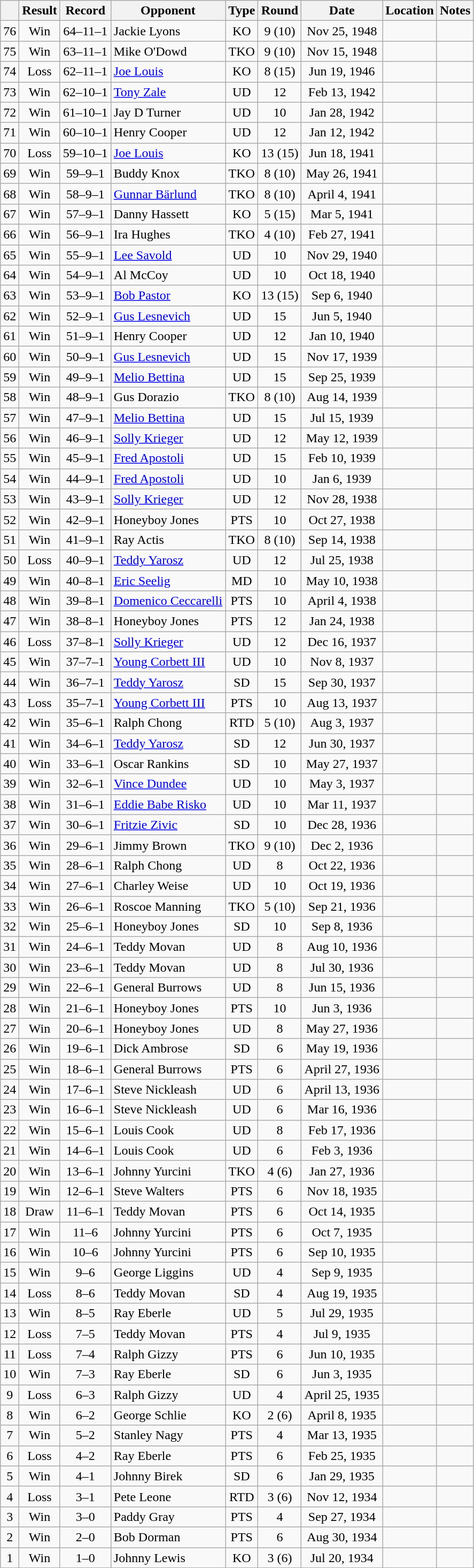<table class="wikitable" style="text-align:center">
<tr>
<th></th>
<th>Result</th>
<th>Record</th>
<th>Opponent</th>
<th>Type</th>
<th>Round</th>
<th>Date</th>
<th>Location</th>
<th>Notes</th>
</tr>
<tr>
<td>76</td>
<td>Win</td>
<td>64–11–1</td>
<td align=left>Jackie Lyons</td>
<td>KO</td>
<td>9 (10)</td>
<td>Nov 25, 1948</td>
<td style="text-align:left;"></td>
<td></td>
</tr>
<tr>
<td>75</td>
<td>Win</td>
<td>63–11–1</td>
<td align=left>Mike O'Dowd</td>
<td>TKO</td>
<td>9 (10)</td>
<td>Nov 15, 1948</td>
<td style="text-align:left;"></td>
<td></td>
</tr>
<tr>
<td>74</td>
<td>Loss</td>
<td>62–11–1</td>
<td align=left><a href='#'>Joe Louis</a></td>
<td>KO</td>
<td>8 (15)</td>
<td>Jun 19, 1946</td>
<td style="text-align:left;"></td>
<td style="text-align:left;"></td>
</tr>
<tr>
<td>73</td>
<td>Win</td>
<td>62–10–1</td>
<td align=left><a href='#'>Tony Zale</a></td>
<td>UD</td>
<td>12</td>
<td>Feb 13, 1942</td>
<td style="text-align:left;"></td>
<td></td>
</tr>
<tr>
<td>72</td>
<td>Win</td>
<td>61–10–1</td>
<td align=left>Jay D Turner</td>
<td>UD</td>
<td>10</td>
<td>Jan 28, 1942</td>
<td style="text-align:left;"></td>
<td></td>
</tr>
<tr>
<td>71</td>
<td>Win</td>
<td>60–10–1</td>
<td align=left>Henry Cooper</td>
<td>UD</td>
<td>12</td>
<td>Jan 12, 1942</td>
<td style="text-align:left;"></td>
<td></td>
</tr>
<tr>
<td>70</td>
<td>Loss</td>
<td>59–10–1</td>
<td align=left><a href='#'>Joe Louis</a></td>
<td>KO</td>
<td>13 (15)</td>
<td>Jun 18, 1941</td>
<td style="text-align:left;"></td>
<td style="text-align:left;"></td>
</tr>
<tr>
<td>69</td>
<td>Win</td>
<td>59–9–1</td>
<td align=left>Buddy Knox</td>
<td>TKO</td>
<td>8 (10)</td>
<td>May 26, 1941</td>
<td style="text-align:left;"></td>
<td></td>
</tr>
<tr>
<td>68</td>
<td>Win</td>
<td>58–9–1</td>
<td align=left><a href='#'>Gunnar Bärlund</a></td>
<td>TKO</td>
<td>8 (10)</td>
<td>April 4, 1941</td>
<td style="text-align:left;"></td>
<td></td>
</tr>
<tr>
<td>67</td>
<td>Win</td>
<td>57–9–1</td>
<td align=left>Danny Hassett</td>
<td>KO</td>
<td>5 (15)</td>
<td>Mar 5, 1941</td>
<td style="text-align:left;"></td>
<td></td>
</tr>
<tr>
<td>66</td>
<td>Win</td>
<td>56–9–1</td>
<td align=left>Ira Hughes</td>
<td>TKO</td>
<td>4 (10)</td>
<td>Feb 27, 1941</td>
<td style="text-align:left;"></td>
<td></td>
</tr>
<tr>
<td>65</td>
<td>Win</td>
<td>55–9–1</td>
<td align=left><a href='#'>Lee Savold</a></td>
<td>UD</td>
<td>10</td>
<td>Nov 29, 1940</td>
<td style="text-align:left;"></td>
<td></td>
</tr>
<tr>
<td>64</td>
<td>Win</td>
<td>54–9–1</td>
<td align=left>Al McCoy</td>
<td>UD</td>
<td>10</td>
<td>Oct 18, 1940</td>
<td style="text-align:left;"></td>
<td style="text-align:left;"></td>
</tr>
<tr>
<td>63</td>
<td>Win</td>
<td>53–9–1</td>
<td align=left><a href='#'>Bob Pastor</a></td>
<td>KO</td>
<td>13 (15)</td>
<td>Sep 6, 1940</td>
<td style="text-align:left;"></td>
<td></td>
</tr>
<tr>
<td>62</td>
<td>Win</td>
<td>52–9–1</td>
<td align=left><a href='#'>Gus Lesnevich</a></td>
<td>UD</td>
<td>15</td>
<td>Jun 5, 1940</td>
<td style="text-align:left;"></td>
<td style="text-align:left;"></td>
</tr>
<tr>
<td>61</td>
<td>Win</td>
<td>51–9–1</td>
<td align=left>Henry Cooper</td>
<td>UD</td>
<td>12</td>
<td>Jan 10, 1940</td>
<td style="text-align:left;"></td>
<td></td>
</tr>
<tr>
<td>60</td>
<td>Win</td>
<td>50–9–1</td>
<td align=left><a href='#'>Gus Lesnevich</a></td>
<td>UD</td>
<td>15</td>
<td>Nov 17, 1939</td>
<td style="text-align:left;"></td>
<td style="text-align:left;"></td>
</tr>
<tr>
<td>59</td>
<td>Win</td>
<td>49–9–1</td>
<td align=left><a href='#'>Melio Bettina</a></td>
<td>UD</td>
<td>15</td>
<td>Sep 25, 1939</td>
<td style="text-align:left;"></td>
<td style="text-align:left;"></td>
</tr>
<tr>
<td>58</td>
<td>Win</td>
<td>48–9–1</td>
<td align=left>Gus Dorazio</td>
<td>TKO</td>
<td>8 (10)</td>
<td>Aug 14, 1939</td>
<td style="text-align:left;"></td>
<td></td>
</tr>
<tr>
<td>57</td>
<td>Win</td>
<td>47–9–1</td>
<td align=left><a href='#'>Melio Bettina</a></td>
<td>UD</td>
<td>15</td>
<td>Jul 15, 1939</td>
<td style="text-align:left;"></td>
<td style="text-align:left;"></td>
</tr>
<tr>
<td>56</td>
<td>Win</td>
<td>46–9–1</td>
<td align=left><a href='#'>Solly Krieger</a></td>
<td>UD</td>
<td>12</td>
<td>May 12, 1939</td>
<td style="text-align:left;"></td>
<td></td>
</tr>
<tr>
<td>55</td>
<td>Win</td>
<td>45–9–1</td>
<td align=left><a href='#'>Fred Apostoli</a></td>
<td>UD</td>
<td>15</td>
<td>Feb 10, 1939</td>
<td style="text-align:left;"></td>
<td></td>
</tr>
<tr>
<td>54</td>
<td>Win</td>
<td>44–9–1</td>
<td align=left><a href='#'>Fred Apostoli</a></td>
<td>UD</td>
<td>10</td>
<td>Jan 6, 1939</td>
<td style="text-align:left;"></td>
<td></td>
</tr>
<tr>
<td>53</td>
<td>Win</td>
<td>43–9–1</td>
<td align=left><a href='#'>Solly Krieger</a></td>
<td>UD</td>
<td>12</td>
<td>Nov 28, 1938</td>
<td style="text-align:left;"></td>
<td></td>
</tr>
<tr>
<td>52</td>
<td>Win</td>
<td>42–9–1</td>
<td align=left>Honeyboy Jones</td>
<td>PTS</td>
<td>10</td>
<td>Oct 27, 1938</td>
<td style="text-align:left;"></td>
<td></td>
</tr>
<tr>
<td>51</td>
<td>Win</td>
<td>41–9–1</td>
<td align=left>Ray Actis</td>
<td>TKO</td>
<td>8 (10)</td>
<td>Sep 14, 1938</td>
<td style="text-align:left;"></td>
<td></td>
</tr>
<tr>
<td>50</td>
<td>Loss</td>
<td>40–9–1</td>
<td align=left><a href='#'>Teddy Yarosz</a></td>
<td>UD</td>
<td>12</td>
<td>Jul 25, 1938</td>
<td style="text-align:left;"></td>
<td></td>
</tr>
<tr>
<td>49</td>
<td>Win</td>
<td>40–8–1</td>
<td align=left><a href='#'>Eric Seelig</a></td>
<td>MD</td>
<td>10</td>
<td>May 10, 1938</td>
<td style="text-align:left;"></td>
<td></td>
</tr>
<tr>
<td>48</td>
<td>Win</td>
<td>39–8–1</td>
<td align=left><a href='#'>Domenico Ceccarelli</a></td>
<td>PTS</td>
<td>10</td>
<td>April 4, 1938</td>
<td style="text-align:left;"></td>
<td></td>
</tr>
<tr>
<td>47</td>
<td>Win</td>
<td>38–8–1</td>
<td align=left>Honeyboy Jones</td>
<td>PTS</td>
<td>12</td>
<td>Jan 24, 1938</td>
<td style="text-align:left;"></td>
<td></td>
</tr>
<tr>
<td>46</td>
<td>Loss</td>
<td>37–8–1</td>
<td align=left><a href='#'>Solly Krieger</a></td>
<td>UD</td>
<td>12</td>
<td>Dec 16, 1937</td>
<td style="text-align:left;"></td>
<td></td>
</tr>
<tr>
<td>45</td>
<td>Win</td>
<td>37–7–1</td>
<td align=left><a href='#'>Young Corbett III</a></td>
<td>UD</td>
<td>10</td>
<td>Nov 8, 1937</td>
<td style="text-align:left;"></td>
<td></td>
</tr>
<tr>
<td>44</td>
<td>Win</td>
<td>36–7–1</td>
<td align=left><a href='#'>Teddy Yarosz</a></td>
<td>SD</td>
<td>15</td>
<td>Sep 30, 1937</td>
<td style="text-align:left;"></td>
<td></td>
</tr>
<tr>
<td>43</td>
<td>Loss</td>
<td>35–7–1</td>
<td align=left><a href='#'>Young Corbett III</a></td>
<td>PTS</td>
<td>10</td>
<td>Aug 13, 1937</td>
<td style="text-align:left;"></td>
<td></td>
</tr>
<tr>
<td>42</td>
<td>Win</td>
<td>35–6–1</td>
<td align=left>Ralph Chong</td>
<td>RTD</td>
<td>5 (10)</td>
<td>Aug 3, 1937</td>
<td style="text-align:left;"></td>
<td></td>
</tr>
<tr>
<td>41</td>
<td>Win</td>
<td>34–6–1</td>
<td align=left><a href='#'>Teddy Yarosz</a></td>
<td>SD</td>
<td>12</td>
<td>Jun 30, 1937</td>
<td style="text-align:left;"></td>
<td></td>
</tr>
<tr>
<td>40</td>
<td>Win</td>
<td>33–6–1</td>
<td align=left>Oscar Rankins</td>
<td>SD</td>
<td>10</td>
<td>May 27, 1937</td>
<td style="text-align:left;"></td>
<td></td>
</tr>
<tr>
<td>39</td>
<td>Win</td>
<td>32–6–1</td>
<td align=left><a href='#'>Vince Dundee</a></td>
<td>UD</td>
<td>10</td>
<td>May 3, 1937</td>
<td style="text-align:left;"></td>
<td></td>
</tr>
<tr>
<td>38</td>
<td>Win</td>
<td>31–6–1</td>
<td align=left><a href='#'>Eddie Babe Risko</a></td>
<td>UD</td>
<td>10</td>
<td>Mar 11, 1937</td>
<td style="text-align:left;"></td>
<td></td>
</tr>
<tr>
<td>37</td>
<td>Win</td>
<td>30–6–1</td>
<td align=left><a href='#'>Fritzie Zivic</a></td>
<td>SD</td>
<td>10</td>
<td>Dec 28, 1936</td>
<td style="text-align:left;"></td>
<td></td>
</tr>
<tr>
<td>36</td>
<td>Win</td>
<td>29–6–1</td>
<td align=left>Jimmy Brown</td>
<td>TKO</td>
<td>9 (10)</td>
<td>Dec 2, 1936</td>
<td style="text-align:left;"></td>
<td></td>
</tr>
<tr>
<td>35</td>
<td>Win</td>
<td>28–6–1</td>
<td align=left>Ralph Chong</td>
<td>UD</td>
<td>8</td>
<td>Oct 22, 1936</td>
<td style="text-align:left;"></td>
<td></td>
</tr>
<tr>
<td>34</td>
<td>Win</td>
<td>27–6–1</td>
<td align=left>Charley Weise</td>
<td>UD</td>
<td>10</td>
<td>Oct 19, 1936</td>
<td style="text-align:left;"></td>
<td></td>
</tr>
<tr>
<td>33</td>
<td>Win</td>
<td>26–6–1</td>
<td align=left>Roscoe Manning</td>
<td>TKO</td>
<td>5 (10)</td>
<td>Sep 21, 1936</td>
<td style="text-align:left;"></td>
<td></td>
</tr>
<tr>
<td>32</td>
<td>Win</td>
<td>25–6–1</td>
<td align=left>Honeyboy Jones</td>
<td>SD</td>
<td>10</td>
<td>Sep 8, 1936</td>
<td style="text-align:left;"></td>
<td></td>
</tr>
<tr>
<td>31</td>
<td>Win</td>
<td>24–6–1</td>
<td align=left>Teddy Movan</td>
<td>UD</td>
<td>8</td>
<td>Aug 10, 1936</td>
<td style="text-align:left;"></td>
<td></td>
</tr>
<tr>
<td>30</td>
<td>Win</td>
<td>23–6–1</td>
<td align=left>Teddy Movan</td>
<td>UD</td>
<td>8</td>
<td>Jul 30, 1936</td>
<td style="text-align:left;"></td>
<td></td>
</tr>
<tr>
<td>29</td>
<td>Win</td>
<td>22–6–1</td>
<td align=left>General Burrows</td>
<td>UD</td>
<td>8</td>
<td>Jun 15, 1936</td>
<td style="text-align:left;"></td>
<td></td>
</tr>
<tr>
<td>28</td>
<td>Win</td>
<td>21–6–1</td>
<td align=left>Honeyboy Jones</td>
<td>PTS</td>
<td>10</td>
<td>Jun 3, 1936</td>
<td style="text-align:left;"></td>
<td></td>
</tr>
<tr>
<td>27</td>
<td>Win</td>
<td>20–6–1</td>
<td align=left>Honeyboy Jones</td>
<td>UD</td>
<td>8</td>
<td>May 27, 1936</td>
<td style="text-align:left;"></td>
<td></td>
</tr>
<tr>
<td>26</td>
<td>Win</td>
<td>19–6–1</td>
<td align=left>Dick Ambrose</td>
<td>SD</td>
<td>6</td>
<td>May 19, 1936</td>
<td style="text-align:left;"></td>
<td></td>
</tr>
<tr>
<td>25</td>
<td>Win</td>
<td>18–6–1</td>
<td align=left>General Burrows</td>
<td>PTS</td>
<td>6</td>
<td>April 27, 1936</td>
<td style="text-align:left;"></td>
<td></td>
</tr>
<tr>
<td>24</td>
<td>Win</td>
<td>17–6–1</td>
<td align=left>Steve Nickleash</td>
<td>UD</td>
<td>6</td>
<td>April 13, 1936</td>
<td style="text-align:left;"></td>
<td></td>
</tr>
<tr>
<td>23</td>
<td>Win</td>
<td>16–6–1</td>
<td align=left>Steve Nickleash</td>
<td>UD</td>
<td>6</td>
<td>Mar 16, 1936</td>
<td style="text-align:left;"></td>
<td></td>
</tr>
<tr>
<td>22</td>
<td>Win</td>
<td>15–6–1</td>
<td align=left>Louis Cook</td>
<td>UD</td>
<td>8</td>
<td>Feb 17, 1936</td>
<td style="text-align:left;"></td>
<td></td>
</tr>
<tr>
<td>21</td>
<td>Win</td>
<td>14–6–1</td>
<td align=left>Louis Cook</td>
<td>UD</td>
<td>6</td>
<td>Feb 3, 1936</td>
<td style="text-align:left;"></td>
<td></td>
</tr>
<tr>
<td>20</td>
<td>Win</td>
<td>13–6–1</td>
<td align=left>Johnny Yurcini</td>
<td>TKO</td>
<td>4 (6)</td>
<td>Jan 27, 1936</td>
<td style="text-align:left;"></td>
<td></td>
</tr>
<tr>
<td>19</td>
<td>Win</td>
<td>12–6–1</td>
<td align=left>Steve Walters</td>
<td>PTS</td>
<td>6</td>
<td>Nov 18, 1935</td>
<td style="text-align:left;"></td>
<td></td>
</tr>
<tr>
<td>18</td>
<td>Draw</td>
<td>11–6–1</td>
<td align=left>Teddy Movan</td>
<td>PTS</td>
<td>6</td>
<td>Oct 14, 1935</td>
<td style="text-align:left;"></td>
<td></td>
</tr>
<tr>
<td>17</td>
<td>Win</td>
<td>11–6</td>
<td align=left>Johnny Yurcini</td>
<td>PTS</td>
<td>6</td>
<td>Oct 7, 1935</td>
<td style="text-align:left;"></td>
<td></td>
</tr>
<tr>
<td>16</td>
<td>Win</td>
<td>10–6</td>
<td align=left>Johnny Yurcini</td>
<td>PTS</td>
<td>6</td>
<td>Sep 10, 1935</td>
<td style="text-align:left;"></td>
<td></td>
</tr>
<tr>
<td>15</td>
<td>Win</td>
<td>9–6</td>
<td align=left>George Liggins</td>
<td>UD</td>
<td>4</td>
<td>Sep 9, 1935</td>
<td style="text-align:left;"></td>
<td></td>
</tr>
<tr>
<td>14</td>
<td>Loss</td>
<td>8–6</td>
<td align=left>Teddy Movan</td>
<td>SD</td>
<td>4</td>
<td>Aug 19, 1935</td>
<td style="text-align:left;"></td>
<td></td>
</tr>
<tr>
<td>13</td>
<td>Win</td>
<td>8–5</td>
<td align=left>Ray Eberle</td>
<td>UD</td>
<td>5</td>
<td>Jul 29, 1935</td>
<td style="text-align:left;"></td>
<td></td>
</tr>
<tr>
<td>12</td>
<td>Loss</td>
<td>7–5</td>
<td align=left>Teddy Movan</td>
<td>PTS</td>
<td>4</td>
<td>Jul 9, 1935</td>
<td style="text-align:left;"></td>
<td></td>
</tr>
<tr>
<td>11</td>
<td>Loss</td>
<td>7–4</td>
<td align=left>Ralph Gizzy</td>
<td>PTS</td>
<td>6</td>
<td>Jun 10, 1935</td>
<td style="text-align:left;"></td>
<td></td>
</tr>
<tr>
<td>10</td>
<td>Win</td>
<td>7–3</td>
<td align=left>Ray Eberle</td>
<td>SD</td>
<td>6</td>
<td>Jun 3, 1935</td>
<td style="text-align:left;"></td>
<td></td>
</tr>
<tr>
<td>9</td>
<td>Loss</td>
<td>6–3</td>
<td align=left>Ralph Gizzy</td>
<td>UD</td>
<td>4</td>
<td>April 25, 1935</td>
<td style="text-align:left;"></td>
<td></td>
</tr>
<tr>
<td>8</td>
<td>Win</td>
<td>6–2</td>
<td align=left>George Schlie</td>
<td>KO</td>
<td>2 (6)</td>
<td>April 8, 1935</td>
<td style="text-align:left;"></td>
<td></td>
</tr>
<tr>
<td>7</td>
<td>Win</td>
<td>5–2</td>
<td align=left>Stanley Nagy</td>
<td>PTS</td>
<td>4</td>
<td>Mar 13, 1935</td>
<td style="text-align:left;"></td>
<td></td>
</tr>
<tr>
<td>6</td>
<td>Loss</td>
<td>4–2</td>
<td align=left>Ray Eberle</td>
<td>PTS</td>
<td>6</td>
<td>Feb 25, 1935</td>
<td style="text-align:left;"></td>
<td></td>
</tr>
<tr>
<td>5</td>
<td>Win</td>
<td>4–1</td>
<td align=left>Johnny Birek</td>
<td>SD</td>
<td>6</td>
<td>Jan 29, 1935</td>
<td style="text-align:left;"></td>
<td></td>
</tr>
<tr>
<td>4</td>
<td>Loss</td>
<td>3–1</td>
<td align=left>Pete Leone</td>
<td>RTD</td>
<td>3 (6)</td>
<td>Nov 12, 1934</td>
<td style="text-align:left;"></td>
<td></td>
</tr>
<tr>
<td>3</td>
<td>Win</td>
<td>3–0</td>
<td align=left>Paddy Gray</td>
<td>PTS</td>
<td>4</td>
<td>Sep 27, 1934</td>
<td style="text-align:left;"></td>
<td></td>
</tr>
<tr>
<td>2</td>
<td>Win</td>
<td>2–0</td>
<td align=left>Bob Dorman</td>
<td>PTS</td>
<td>6</td>
<td>Aug 30, 1934</td>
<td style="text-align:left;"></td>
<td></td>
</tr>
<tr>
<td>1</td>
<td>Win</td>
<td>1–0</td>
<td align=left>Johnny Lewis</td>
<td>KO</td>
<td>3 (6)</td>
<td>Jul 20, 1934</td>
<td style="text-align:left;"></td>
<td></td>
</tr>
<tr>
</tr>
</table>
